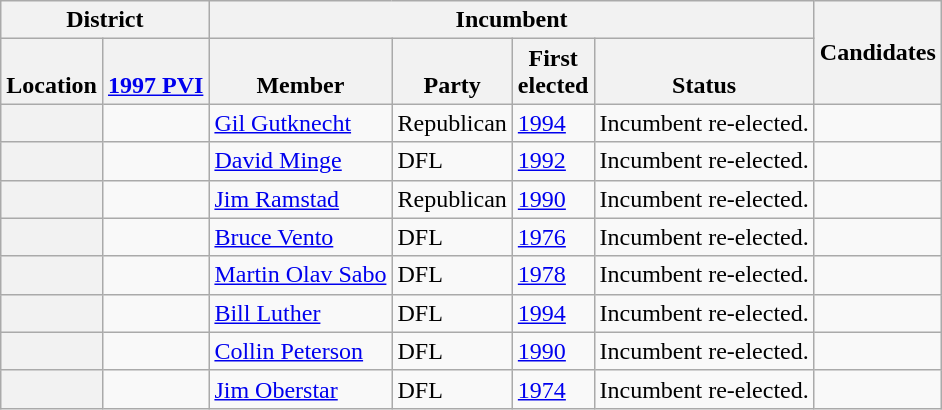<table class="wikitable sortable">
<tr>
<th colspan=2>District</th>
<th colspan=4>Incumbent</th>
<th rowspan=2 class="unsortable">Candidates</th>
</tr>
<tr valign=bottom>
<th>Location</th>
<th><a href='#'>1997 PVI</a></th>
<th>Member</th>
<th>Party</th>
<th>First<br>elected</th>
<th>Status</th>
</tr>
<tr>
<th></th>
<td></td>
<td><a href='#'>Gil Gutknecht</a></td>
<td>Republican</td>
<td><a href='#'>1994</a></td>
<td>Incumbent re-elected.</td>
<td nowrap></td>
</tr>
<tr>
<th></th>
<td></td>
<td><a href='#'>David Minge</a></td>
<td>DFL</td>
<td><a href='#'>1992</a></td>
<td>Incumbent re-elected.</td>
<td nowrap></td>
</tr>
<tr>
<th></th>
<td></td>
<td><a href='#'>Jim Ramstad</a></td>
<td>Republican</td>
<td><a href='#'>1990</a></td>
<td>Incumbent re-elected.</td>
<td nowrap></td>
</tr>
<tr>
<th></th>
<td></td>
<td><a href='#'>Bruce Vento</a></td>
<td>DFL</td>
<td><a href='#'>1976</a></td>
<td>Incumbent re-elected.</td>
<td nowrap></td>
</tr>
<tr>
<th></th>
<td></td>
<td><a href='#'>Martin Olav Sabo</a></td>
<td>DFL</td>
<td><a href='#'>1978</a></td>
<td>Incumbent re-elected.</td>
<td nowrap></td>
</tr>
<tr>
<th></th>
<td></td>
<td><a href='#'>Bill Luther</a></td>
<td>DFL</td>
<td><a href='#'>1994</a></td>
<td>Incumbent re-elected.</td>
<td nowrap></td>
</tr>
<tr>
<th></th>
<td></td>
<td><a href='#'>Collin Peterson</a></td>
<td>DFL</td>
<td><a href='#'>1990</a></td>
<td>Incumbent re-elected.</td>
<td nowrap></td>
</tr>
<tr>
<th></th>
<td></td>
<td><a href='#'>Jim Oberstar</a></td>
<td>DFL</td>
<td><a href='#'>1974</a></td>
<td>Incumbent re-elected.</td>
<td nowrap></td>
</tr>
</table>
